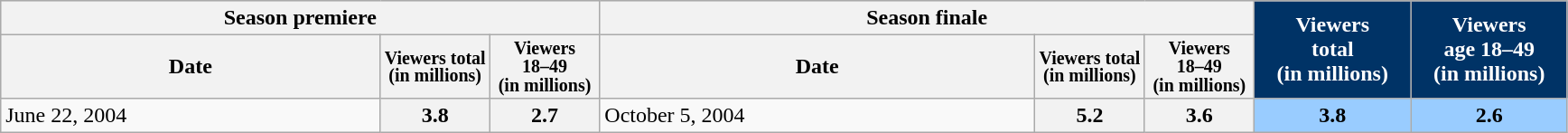<table class="wikitable">
<tr style="background:#e0e0e0;">
<th colspan="3">Season premiere</th>
<th colspan="3">Season finale</th>
<th rowspan="2"  style="width:10%; background:#036; color:white;">Viewers<br>total<br>(in millions)</th>
<th rowspan="2"  style="width:10%; background:#036; color:white;">Viewers<br>age 18–49<br>(in millions)</th>
</tr>
<tr style="background:#e0e0e0;">
<th>Date</th>
<th span style="width:7%; font-size:smaller; font-weight:bold; line-height:100%;">Viewers total<br>(in millions)</th>
<th span style="width:7%; font-size:smaller; font-weight:bold; line-height:100%;">Viewers<br>18–49<br>(in millions)</th>
<th>Date</th>
<th span style="width:7%; font-size:smaller; font-weight:bold; line-height:100%;">Viewers total<br>(in millions)</th>
<th span style="width:7%; font-size:smaller; font-weight:bold; line-height:100%;">Viewers<br>18–49<br>(in millions)</th>
</tr>
<tr style="background:#f9f9f9;">
<td>June 22, 2004</td>
<th style="text-align:center;font-weight:normal;"><strong>3.8</strong></th>
<th style="text-align:center;font-weight:normal;"><strong>2.7</strong></th>
<td>October 5, 2004</td>
<th style="text-align:center;font-weight:normal;"><strong>5.2</strong></th>
<th style="text-align:center;font-weight:normal;"><strong>3.6</strong></th>
<th style="background:#9cf;text-align:center;font-weight:normal;"><strong>3.8</strong></th>
<th style="background:#9cf;text-align:center;font-weight:normal;"><strong>2.6</strong></th>
</tr>
</table>
